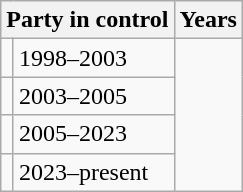<table class="wikitable">
<tr>
<th colspan="2">Party in control</th>
<th>Years</th>
</tr>
<tr>
<td></td>
<td>1998–2003</td>
</tr>
<tr>
<td></td>
<td>2003–2005</td>
</tr>
<tr>
<td></td>
<td>2005–2023</td>
</tr>
<tr>
<td></td>
<td>2023–present</td>
</tr>
</table>
